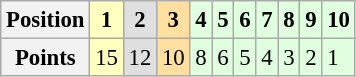<table class="wikitable" style="font-size: 95%;">
<tr>
<th>Position</th>
<th style="background:#ffffbf;">1</th>
<th style="background:#dfdfdf;">2</th>
<th style="background:#ffdf9f;">3</th>
<th style="background:#dfffdf;">4</th>
<th style="background:#dfffdf;">5</th>
<th style="background:#dfffdf;">6</th>
<th style="background:#dfffdf;">7</th>
<th style="background:#dfffdf;">8</th>
<th style="background:#dfffdf;">9</th>
<th style="background:#dfffdf;">10</th>
</tr>
<tr>
<th>Points</th>
<td style="background:#ffffbf;">15</td>
<td style="background:#dfdfdf;">12</td>
<td style="background:#ffdf9f;">10</td>
<td style="background:#dfffdf;">8</td>
<td style="background:#dfffdf;">6</td>
<td style="background:#dfffdf;">5</td>
<td style="background:#dfffdf;">4</td>
<td style="background:#dfffdf;">3</td>
<td style="background:#dfffdf;">2</td>
<td style="background:#dfffdf;">1</td>
</tr>
</table>
